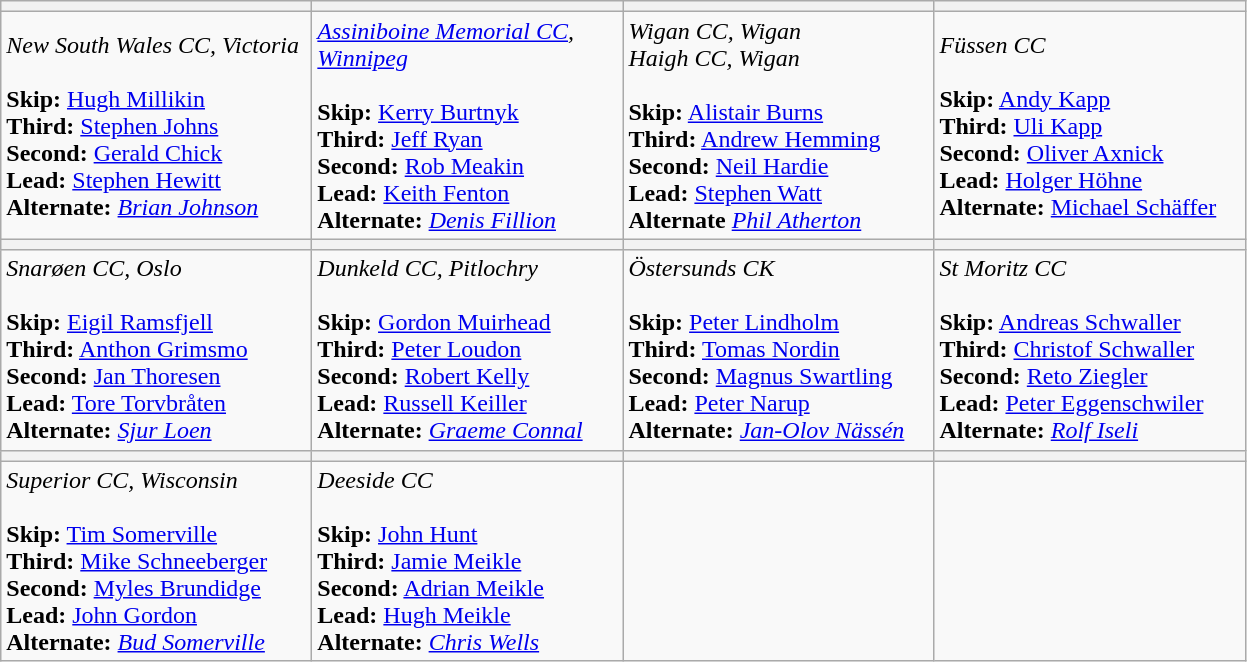<table class="wikitable">
<tr>
<th bgcolor="#efefef" width="200"></th>
<th bgcolor="#efefef" width="200"></th>
<th bgcolor="#efefef" width="200"></th>
<th bgcolor="#efefef" width="200"></th>
</tr>
<tr>
<td><em>New South Wales CC, Victoria</em> <br><br><strong>Skip:</strong> <a href='#'>Hugh Millikin</a><br>
<strong>Third:</strong> <a href='#'>Stephen Johns</a><br>
<strong>Second:</strong> <a href='#'>Gerald Chick</a><br>
<strong>Lead:</strong> <a href='#'>Stephen Hewitt</a><br>
<strong>Alternate:</strong> <em><a href='#'>Brian Johnson</a></em></td>
<td><em><a href='#'>Assiniboine Memorial CC</a>, <a href='#'>Winnipeg</a></em><br><br><strong>Skip:</strong> <a href='#'>Kerry Burtnyk</a><br>
<strong>Third:</strong> <a href='#'>Jeff Ryan</a><br>
<strong>Second:</strong> <a href='#'>Rob Meakin</a><br>
<strong>Lead:</strong> <a href='#'>Keith Fenton</a><br>
<strong>Alternate:</strong> <em><a href='#'>Denis Fillion</a></em></td>
<td><em>Wigan CC, Wigan<br>Haigh CC, Wigan</em> <br><br><strong>Skip:</strong> <a href='#'>Alistair Burns</a><br>
<strong>Third:</strong> <a href='#'>Andrew Hemming</a><br>
<strong>Second:</strong> <a href='#'>Neil Hardie</a><br>
<strong>Lead:</strong> <a href='#'>Stephen Watt</a><br>
<strong>Alternate</strong> <em><a href='#'>Phil Atherton</a></em></td>
<td><em>Füssen CC</em> <br><br><strong>Skip:</strong> <a href='#'>Andy Kapp</a><br>
<strong>Third:</strong> <a href='#'>Uli Kapp</a><br>
<strong>Second:</strong> <a href='#'>Oliver Axnick</a><br>
<strong>Lead:</strong> <a href='#'>Holger Höhne</a><br>
<strong>Alternate:</strong> <a href='#'>Michael Schäffer</a></td>
</tr>
<tr>
<th bgcolor="#efefef" width="200"></th>
<th bgcolor="#efefef" width="200"></th>
<th bgcolor="#efefef" width="200"></th>
<th bgcolor="#efefef" width="200"></th>
</tr>
<tr>
<td><em>Snarøen CC, Oslo</em> <br><br><strong>Skip:</strong> <a href='#'>Eigil Ramsfjell</a><br>
<strong>Third:</strong> <a href='#'>Anthon Grimsmo</a><br>
<strong>Second:</strong> <a href='#'>Jan Thoresen</a><br>
<strong>Lead:</strong> <a href='#'>Tore Torvbråten</a><br>
<strong>Alternate:</strong> <em><a href='#'>Sjur Loen</a></em></td>
<td><em>Dunkeld CC, Pitlochry</em> <br><br><strong>Skip:</strong> <a href='#'>Gordon Muirhead</a><br>
<strong>Third:</strong> <a href='#'>Peter Loudon</a><br>
<strong>Second:</strong> <a href='#'>Robert Kelly</a><br>
<strong>Lead:</strong> <a href='#'>Russell Keiller</a><br>
<strong>Alternate:</strong> <em><a href='#'>Graeme Connal</a></em></td>
<td><em>Östersunds CK</em> <br><br><strong>Skip:</strong> <a href='#'>Peter Lindholm</a><br>
<strong>Third:</strong> <a href='#'>Tomas Nordin</a><br>
<strong>Second:</strong> <a href='#'>Magnus Swartling</a><br>
<strong>Lead:</strong> <a href='#'>Peter Narup</a><br>
<strong>Alternate:</strong> <em><a href='#'>Jan-Olov Nässén</a></em></td>
<td><em>St Moritz CC</em> <br><br><strong>Skip:</strong> <a href='#'>Andreas Schwaller</a><br>
<strong>Third:</strong> <a href='#'>Christof Schwaller</a><br>
<strong>Second:</strong> <a href='#'>Reto Ziegler</a><br>
<strong>Lead:</strong> <a href='#'>Peter Eggenschwiler</a><br>
<strong>Alternate:</strong> <em><a href='#'>Rolf Iseli</a></em></td>
</tr>
<tr>
<th bgcolor="#efefef" width="200"></th>
<th bgcolor="#efefef" width="200"></th>
<th bgcolor="#efefef" width="200"></th>
<th bgcolor="#efefef" width="200"></th>
</tr>
<tr>
<td><em>Superior CC, Wisconsin</em> <br><br><strong>Skip:</strong> <a href='#'>Tim Somerville</a><br>
<strong>Third:</strong> <a href='#'>Mike Schneeberger</a><br>
<strong>Second:</strong> <a href='#'>Myles Brundidge</a><br>
<strong>Lead:</strong> <a href='#'>John Gordon</a><br>
<strong>Alternate:</strong> <em><a href='#'>Bud Somerville</a></em></td>
<td><em>Deeside CC</em> <br><br><strong>Skip:</strong> <a href='#'>John Hunt</a><br>
<strong>Third:</strong> <a href='#'>Jamie Meikle</a><br>
<strong>Second:</strong> <a href='#'>Adrian Meikle</a><br>
<strong>Lead:</strong> <a href='#'>Hugh Meikle</a><br>
<strong>Alternate:</strong> <em><a href='#'>Chris Wells</a></em></td>
<td></td>
<td></td>
</tr>
</table>
